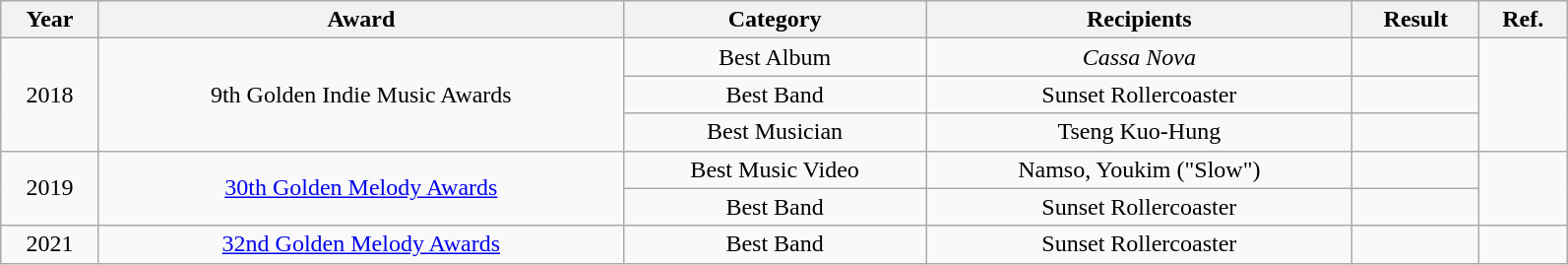<table class="wikitable" width="84%" style=text-align:center>
<tr>
<th>Year</th>
<th>Award</th>
<th>Category</th>
<th>Recipients</th>
<th>Result</th>
<th>Ref.</th>
</tr>
<tr>
<td rowspan="3">2018</td>
<td rowspan="3">9th Golden Indie Music Awards</td>
<td>Best Album</td>
<td><em>Cassa Nova</em></td>
<td></td>
<td rowspan="3"></td>
</tr>
<tr>
<td>Best Band</td>
<td>Sunset Rollercoaster</td>
<td></td>
</tr>
<tr>
<td>Best Musician</td>
<td>Tseng Kuo-Hung</td>
<td></td>
</tr>
<tr>
<td rowspan="2">2019</td>
<td rowspan="2"><a href='#'>30th Golden Melody Awards</a></td>
<td>Best Music Video</td>
<td>Namso, Youkim ("Slow")</td>
<td></td>
<td rowspan="2"></td>
</tr>
<tr>
<td>Best Band</td>
<td>Sunset Rollercoaster</td>
<td></td>
</tr>
<tr>
<td>2021</td>
<td><a href='#'>32nd Golden Melody Awards</a></td>
<td>Best Band</td>
<td Sunset Rollercoaster>Sunset Rollercoaster</td>
<td></td>
<td></td>
</tr>
</table>
